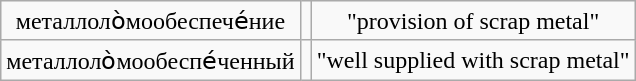<table class="wikitable" style="text-align: center;" cellpadding="4">
<tr>
<td>металлоло̀мообеспече́ние</td>
<td></td>
<td>"provision of scrap metal"</td>
</tr>
<tr>
<td>металлоло̀мообеспе́ченный</td>
<td></td>
<td>"well supplied with scrap metal"</td>
</tr>
</table>
